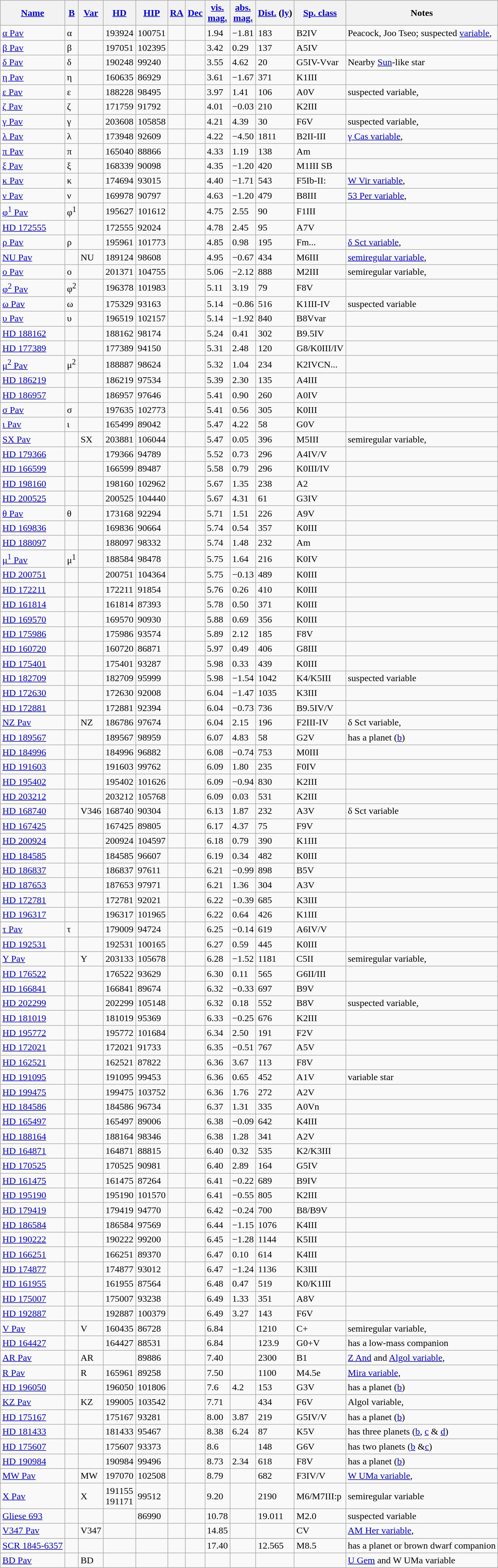<table class="wikitable sortable sticky-header">
<tr>
<th><a href='#'>Name</a></th>
<th><a href='#'>B</a></th>
<th><a href='#'>Var</a></th>
<th><a href='#'>HD</a></th>
<th><a href='#'>HIP</a></th>
<th><a href='#'>RA</a></th>
<th><a href='#'>Dec</a></th>
<th><a href='#'>vis.<br>mag.</a></th>
<th><a href='#'>abs.<br>mag.</a></th>
<th><a href='#'>Dist.</a> (<a href='#'>ly</a>)</th>
<th><a href='#'>Sp. class</a></th>
<th>Notes</th>
</tr>
<tr>
<td><a href='#'>α Pav</a></td>
<td>α</td>
<td></td>
<td>193924</td>
<td>100751</td>
<td></td>
<td></td>
<td>1.94</td>
<td>−1.81</td>
<td>183</td>
<td>B2IV</td>
<td style="text-align:left;">Peacock, Joo Tseo; suspected <a href='#'>variable</a>, </td>
</tr>
<tr>
<td><a href='#'>β Pav</a></td>
<td>β</td>
<td></td>
<td>197051</td>
<td>102395</td>
<td></td>
<td></td>
<td>3.42</td>
<td>0.29</td>
<td>137</td>
<td>A5IV</td>
<td></td>
</tr>
<tr>
<td><a href='#'>δ Pav</a></td>
<td>δ</td>
<td></td>
<td>190248</td>
<td>99240</td>
<td></td>
<td></td>
<td>3.55</td>
<td>4.62</td>
<td>20</td>
<td>G5IV-Vvar</td>
<td style="text-align:left;">Nearby <a href='#'>Sun</a>-like star</td>
</tr>
<tr>
<td><a href='#'>η Pav</a></td>
<td>η</td>
<td></td>
<td>160635</td>
<td>86929</td>
<td></td>
<td></td>
<td>3.61</td>
<td>−1.67</td>
<td>371</td>
<td>K1III</td>
<td></td>
</tr>
<tr>
<td><a href='#'>ε Pav</a></td>
<td>ε</td>
<td></td>
<td>188228</td>
<td>98495</td>
<td></td>
<td></td>
<td>3.97</td>
<td>1.41</td>
<td>106</td>
<td>A0V</td>
<td>suspected variable, </td>
</tr>
<tr>
<td><a href='#'>ζ Pav</a></td>
<td>ζ</td>
<td></td>
<td>171759</td>
<td>91792</td>
<td></td>
<td></td>
<td>4.01</td>
<td>−0.03</td>
<td>210</td>
<td>K2III</td>
<td></td>
</tr>
<tr>
<td><a href='#'>γ Pav</a></td>
<td>γ</td>
<td></td>
<td>203608</td>
<td>105858</td>
<td></td>
<td></td>
<td>4.21</td>
<td>4.39</td>
<td>30</td>
<td>F6V</td>
<td>suspected variable, </td>
</tr>
<tr>
<td><a href='#'>λ Pav</a></td>
<td>λ</td>
<td></td>
<td>173948</td>
<td>92609</td>
<td></td>
<td></td>
<td>4.22</td>
<td>−4.50</td>
<td>1811</td>
<td>B2II-III</td>
<td style="text-align:left;"><a href='#'>γ Cas variable</a>, </td>
</tr>
<tr>
<td><a href='#'>π Pav</a></td>
<td>π</td>
<td></td>
<td>165040</td>
<td>88866</td>
<td></td>
<td></td>
<td>4.33</td>
<td>1.19</td>
<td>138</td>
<td>Am</td>
<td></td>
</tr>
<tr>
<td><a href='#'>ξ Pav</a></td>
<td>ξ</td>
<td></td>
<td>168339</td>
<td>90098</td>
<td></td>
<td></td>
<td>4.35</td>
<td>−1.20</td>
<td>420</td>
<td>M1III SB</td>
<td></td>
</tr>
<tr>
<td><a href='#'>κ Pav</a></td>
<td>κ</td>
<td></td>
<td>174694</td>
<td>93015</td>
<td></td>
<td></td>
<td>4.40</td>
<td>−1.71</td>
<td>543</td>
<td>F5Ib-II:</td>
<td style="text-align:left;"><a href='#'>W Vir variable</a>, </td>
</tr>
<tr>
<td><a href='#'>ν Pav</a></td>
<td>ν</td>
<td></td>
<td>169978</td>
<td>90797</td>
<td></td>
<td></td>
<td>4.63</td>
<td>−1.20</td>
<td>479</td>
<td>B8III</td>
<td><a href='#'>53 Per variable</a>, </td>
</tr>
<tr>
<td><a href='#'>φ<sup>1</sup> Pav</a></td>
<td>φ<sup>1</sup></td>
<td></td>
<td>195627</td>
<td>101612</td>
<td></td>
<td></td>
<td>4.75</td>
<td>2.55</td>
<td>90</td>
<td>F1III</td>
<td></td>
</tr>
<tr>
<td><a href='#'>HD 172555</a></td>
<td></td>
<td></td>
<td>172555</td>
<td>92024</td>
<td></td>
<td></td>
<td>4.78</td>
<td>2.45</td>
<td>95</td>
<td>A7V</td>
<td></td>
</tr>
<tr>
<td><a href='#'>ρ Pav</a></td>
<td>ρ</td>
<td></td>
<td>195961</td>
<td>101773</td>
<td></td>
<td></td>
<td>4.85</td>
<td>0.98</td>
<td>195</td>
<td>Fm...</td>
<td style="text-align:left;"><a href='#'>δ Sct variable</a>, </td>
</tr>
<tr>
<td><a href='#'>NU Pav</a></td>
<td></td>
<td>NU</td>
<td>189124</td>
<td>98608</td>
<td></td>
<td></td>
<td>4.95</td>
<td>−0.67</td>
<td>434</td>
<td>M6III</td>
<td><a href='#'>semiregular variable</a>, </td>
</tr>
<tr>
<td><a href='#'>ο Pav</a></td>
<td>ο</td>
<td></td>
<td>201371</td>
<td>104755</td>
<td></td>
<td></td>
<td>5.06</td>
<td>−2.12</td>
<td>888</td>
<td>M2III</td>
<td>semiregular variable, </td>
</tr>
<tr>
<td><a href='#'>φ<sup>2</sup> Pav</a></td>
<td>φ<sup>2</sup></td>
<td></td>
<td>196378</td>
<td>101983</td>
<td></td>
<td></td>
<td>5.11</td>
<td>3.19</td>
<td>79</td>
<td>F8V</td>
<td></td>
</tr>
<tr>
<td><a href='#'>ω Pav</a></td>
<td>ω</td>
<td></td>
<td>175329</td>
<td>93163</td>
<td></td>
<td></td>
<td>5.14</td>
<td>−0.86</td>
<td>516</td>
<td>K1III-IV</td>
<td>suspected variable</td>
</tr>
<tr>
<td><a href='#'>υ Pav</a></td>
<td>υ</td>
<td></td>
<td>196519</td>
<td>102157</td>
<td></td>
<td></td>
<td>5.14</td>
<td>−1.92</td>
<td>840</td>
<td>B8Vvar</td>
<td></td>
</tr>
<tr>
<td><a href='#'>HD 188162</a></td>
<td></td>
<td></td>
<td>188162</td>
<td>98174</td>
<td></td>
<td></td>
<td>5.24</td>
<td>0.41</td>
<td>302</td>
<td>B9.5IV</td>
<td></td>
</tr>
<tr>
<td><a href='#'>HD 177389</a></td>
<td></td>
<td></td>
<td>177389</td>
<td>94150</td>
<td></td>
<td></td>
<td>5.31</td>
<td>2.48</td>
<td>120</td>
<td>G8/K0III/IV</td>
<td></td>
</tr>
<tr>
<td><a href='#'>μ<sup>2</sup> Pav</a></td>
<td>μ<sup>2</sup></td>
<td></td>
<td>188887</td>
<td>98624</td>
<td></td>
<td></td>
<td>5.32</td>
<td>1.04</td>
<td>234</td>
<td>K2IVCN...</td>
<td></td>
</tr>
<tr>
<td><a href='#'>HD 186219</a></td>
<td></td>
<td></td>
<td>186219</td>
<td>97534</td>
<td></td>
<td></td>
<td>5.39</td>
<td>2.30</td>
<td>135</td>
<td>A4III</td>
<td></td>
</tr>
<tr>
<td><a href='#'>HD 186957</a></td>
<td></td>
<td></td>
<td>186957</td>
<td>97646</td>
<td></td>
<td></td>
<td>5.41</td>
<td>0.90</td>
<td>260</td>
<td>A0IV</td>
<td></td>
</tr>
<tr>
<td><a href='#'>σ Pav</a></td>
<td>σ</td>
<td></td>
<td>197635</td>
<td>102773</td>
<td></td>
<td></td>
<td>5.41</td>
<td>0.56</td>
<td>305</td>
<td>K0III</td>
<td></td>
</tr>
<tr>
<td><a href='#'>ι Pav</a></td>
<td>ι</td>
<td></td>
<td>165499</td>
<td>89042</td>
<td></td>
<td></td>
<td>5.47</td>
<td>4.22</td>
<td>58</td>
<td>G0V</td>
<td></td>
</tr>
<tr>
<td><a href='#'>SX Pav</a></td>
<td></td>
<td>SX</td>
<td>203881</td>
<td>106044</td>
<td></td>
<td></td>
<td>5.47</td>
<td>0.05</td>
<td>396</td>
<td>M5III</td>
<td>semiregular variable, </td>
</tr>
<tr>
<td><a href='#'>HD 179366</a></td>
<td></td>
<td></td>
<td>179366</td>
<td>94789</td>
<td></td>
<td></td>
<td>5.52</td>
<td>0.73</td>
<td>296</td>
<td>A4IV/V</td>
<td></td>
</tr>
<tr>
<td><a href='#'>HD 166599</a></td>
<td></td>
<td></td>
<td>166599</td>
<td>89487</td>
<td></td>
<td></td>
<td>5.58</td>
<td>0.79</td>
<td>296</td>
<td>K0III/IV</td>
<td></td>
</tr>
<tr>
<td><a href='#'>HD 198160</a></td>
<td></td>
<td></td>
<td>198160</td>
<td>102962</td>
<td></td>
<td></td>
<td>5.67</td>
<td>1.35</td>
<td>238</td>
<td>A2</td>
<td></td>
</tr>
<tr>
<td><a href='#'>HD 200525</a></td>
<td></td>
<td></td>
<td>200525</td>
<td>104440</td>
<td></td>
<td></td>
<td>5.67</td>
<td>4.31</td>
<td>61</td>
<td>G3IV</td>
<td></td>
</tr>
<tr>
<td><a href='#'>θ Pav</a></td>
<td>θ</td>
<td></td>
<td>173168</td>
<td>92294</td>
<td></td>
<td></td>
<td>5.71</td>
<td>1.51</td>
<td>226</td>
<td>A9V</td>
<td></td>
</tr>
<tr>
<td><a href='#'>HD 169836</a></td>
<td></td>
<td></td>
<td>169836</td>
<td>90664</td>
<td></td>
<td></td>
<td>5.74</td>
<td>0.54</td>
<td>357</td>
<td>K0III</td>
<td></td>
</tr>
<tr>
<td><a href='#'>HD 188097</a></td>
<td></td>
<td></td>
<td>188097</td>
<td>98332</td>
<td></td>
<td></td>
<td>5.74</td>
<td>1.48</td>
<td>232</td>
<td>Am</td>
<td></td>
</tr>
<tr>
<td><a href='#'>μ<sup>1</sup> Pav</a></td>
<td>μ<sup>1</sup></td>
<td></td>
<td>188584</td>
<td>98478</td>
<td></td>
<td></td>
<td>5.75</td>
<td>1.64</td>
<td>216</td>
<td>K0IV</td>
<td></td>
</tr>
<tr>
<td><a href='#'>HD 200751</a></td>
<td></td>
<td></td>
<td>200751</td>
<td>104364</td>
<td></td>
<td></td>
<td>5.75</td>
<td>−0.13</td>
<td>489</td>
<td>K0III</td>
<td></td>
</tr>
<tr>
<td><a href='#'>HD 172211</a></td>
<td></td>
<td></td>
<td>172211</td>
<td>91854</td>
<td></td>
<td></td>
<td>5.76</td>
<td>0.26</td>
<td>410</td>
<td>K0III</td>
<td></td>
</tr>
<tr>
<td><a href='#'>HD 161814</a></td>
<td></td>
<td></td>
<td>161814</td>
<td>87393</td>
<td></td>
<td></td>
<td>5.78</td>
<td>0.50</td>
<td>371</td>
<td>K0III</td>
<td></td>
</tr>
<tr>
<td><a href='#'>HD 169570</a></td>
<td></td>
<td></td>
<td>169570</td>
<td>90930</td>
<td></td>
<td></td>
<td>5.88</td>
<td>0.69</td>
<td>356</td>
<td>K0III</td>
<td></td>
</tr>
<tr>
<td><a href='#'>HD 175986</a></td>
<td></td>
<td></td>
<td>175986</td>
<td>93574</td>
<td></td>
<td></td>
<td>5.89</td>
<td>2.12</td>
<td>185</td>
<td>F8V</td>
<td></td>
</tr>
<tr>
<td><a href='#'>HD 160720</a></td>
<td></td>
<td></td>
<td>160720</td>
<td>86871</td>
<td></td>
<td></td>
<td>5.97</td>
<td>0.49</td>
<td>406</td>
<td>G8III</td>
<td></td>
</tr>
<tr>
<td><a href='#'>HD 175401</a></td>
<td></td>
<td></td>
<td>175401</td>
<td>93287</td>
<td></td>
<td></td>
<td>5.98</td>
<td>0.33</td>
<td>439</td>
<td>K0III</td>
<td></td>
</tr>
<tr>
<td><a href='#'>HD 182709</a></td>
<td></td>
<td></td>
<td>182709</td>
<td>95999</td>
<td></td>
<td></td>
<td>5.98</td>
<td>−1.54</td>
<td>1042</td>
<td>K4/K5III</td>
<td>suspected variable</td>
</tr>
<tr>
<td><a href='#'>HD 172630</a></td>
<td></td>
<td></td>
<td>172630</td>
<td>92008</td>
<td></td>
<td></td>
<td>6.04</td>
<td>−1.47</td>
<td>1035</td>
<td>K3III</td>
<td></td>
</tr>
<tr>
<td><a href='#'>HD 172881</a></td>
<td></td>
<td></td>
<td>172881</td>
<td>92394</td>
<td></td>
<td></td>
<td>6.04</td>
<td>−0.73</td>
<td>736</td>
<td>B9.5IV/V</td>
<td></td>
</tr>
<tr>
<td><a href='#'>NZ Pav</a></td>
<td></td>
<td>NZ</td>
<td>186786</td>
<td>97674</td>
<td></td>
<td></td>
<td>6.04</td>
<td>2.15</td>
<td>196</td>
<td>F2III-IV</td>
<td style="text-align:left;">δ Sct variable, </td>
</tr>
<tr>
<td><a href='#'>HD 189567</a></td>
<td></td>
<td></td>
<td>189567</td>
<td>98959</td>
<td></td>
<td></td>
<td>6.07</td>
<td>4.83</td>
<td>58</td>
<td>G2V</td>
<td style="text-align:left;">has a planet (<a href='#'>b</a>)</td>
</tr>
<tr>
<td><a href='#'>HD 184996</a></td>
<td></td>
<td></td>
<td>184996</td>
<td>96882</td>
<td></td>
<td></td>
<td>6.08</td>
<td>−0.74</td>
<td>753</td>
<td>M0III</td>
<td></td>
</tr>
<tr>
<td><a href='#'>HD 191603</a></td>
<td></td>
<td></td>
<td>191603</td>
<td>99762</td>
<td></td>
<td></td>
<td>6.09</td>
<td>1.80</td>
<td>235</td>
<td>F0IV</td>
<td></td>
</tr>
<tr>
<td><a href='#'>HD 195402</a></td>
<td></td>
<td></td>
<td>195402</td>
<td>101626</td>
<td></td>
<td></td>
<td>6.09</td>
<td>−0.94</td>
<td>830</td>
<td>K2III</td>
<td></td>
</tr>
<tr>
<td><a href='#'>HD 203212</a></td>
<td></td>
<td></td>
<td>203212</td>
<td>105768</td>
<td></td>
<td></td>
<td>6.09</td>
<td>0.03</td>
<td>531</td>
<td>K2III</td>
<td></td>
</tr>
<tr>
<td><a href='#'>HD 168740</a></td>
<td></td>
<td>V346</td>
<td>168740</td>
<td>90304</td>
<td></td>
<td></td>
<td>6.13</td>
<td>1.87</td>
<td>232</td>
<td>A3V</td>
<td style="text-align:left;">δ Sct variable</td>
</tr>
<tr>
<td><a href='#'>HD 167425</a></td>
<td></td>
<td></td>
<td>167425</td>
<td>89805</td>
<td></td>
<td></td>
<td>6.17</td>
<td>4.37</td>
<td>75</td>
<td>F9V</td>
<td></td>
</tr>
<tr>
<td><a href='#'>HD 200924</a></td>
<td></td>
<td></td>
<td>200924</td>
<td>104597</td>
<td></td>
<td></td>
<td>6.18</td>
<td>0.79</td>
<td>390</td>
<td>K1III</td>
<td></td>
</tr>
<tr>
<td><a href='#'>HD 184585</a></td>
<td></td>
<td></td>
<td>184585</td>
<td>96607</td>
<td></td>
<td></td>
<td>6.19</td>
<td>0.34</td>
<td>482</td>
<td>K0III</td>
<td></td>
</tr>
<tr>
<td><a href='#'>HD 186837</a></td>
<td></td>
<td></td>
<td>186837</td>
<td>97611</td>
<td></td>
<td></td>
<td>6.21</td>
<td>−0.99</td>
<td>898</td>
<td>B5V</td>
<td></td>
</tr>
<tr>
<td><a href='#'>HD 187653</a></td>
<td></td>
<td></td>
<td>187653</td>
<td>97971</td>
<td></td>
<td></td>
<td>6.21</td>
<td>1.36</td>
<td>304</td>
<td>A3V</td>
<td></td>
</tr>
<tr>
<td><a href='#'>HD 172781</a></td>
<td></td>
<td></td>
<td>172781</td>
<td>92021</td>
<td></td>
<td></td>
<td>6.22</td>
<td>−0.39</td>
<td>685</td>
<td>K3III</td>
<td></td>
</tr>
<tr>
<td><a href='#'>HD 196317</a></td>
<td></td>
<td></td>
<td>196317</td>
<td>101965</td>
<td></td>
<td></td>
<td>6.22</td>
<td>0.64</td>
<td>426</td>
<td>K1III</td>
<td></td>
</tr>
<tr>
<td><a href='#'>τ Pav</a></td>
<td>τ</td>
<td></td>
<td>179009</td>
<td>94724</td>
<td></td>
<td></td>
<td>6.25</td>
<td>−0.14</td>
<td>619</td>
<td>A6IV/V</td>
<td></td>
</tr>
<tr>
<td><a href='#'>HD 192531</a></td>
<td></td>
<td></td>
<td>192531</td>
<td>100165</td>
<td></td>
<td></td>
<td>6.27</td>
<td>0.59</td>
<td>445</td>
<td>K0III</td>
<td></td>
</tr>
<tr>
<td><a href='#'>Y Pav</a></td>
<td></td>
<td>Y</td>
<td>203133</td>
<td>105678</td>
<td></td>
<td></td>
<td>6.28</td>
<td>−1.52</td>
<td>1181</td>
<td>C5II</td>
<td style="text-align:left;">semiregular variable, </td>
</tr>
<tr>
<td><a href='#'>HD 176522</a></td>
<td></td>
<td></td>
<td>176522</td>
<td>93629</td>
<td></td>
<td></td>
<td>6.30</td>
<td>0.11</td>
<td>565</td>
<td>G6II/III</td>
<td></td>
</tr>
<tr>
<td><a href='#'>HD 166841</a></td>
<td></td>
<td></td>
<td>166841</td>
<td>89674</td>
<td></td>
<td></td>
<td>6.32</td>
<td>−0.33</td>
<td>697</td>
<td>B9V</td>
<td></td>
</tr>
<tr>
<td><a href='#'>HD 202299</a></td>
<td></td>
<td></td>
<td>202299</td>
<td>105148</td>
<td></td>
<td></td>
<td>6.32</td>
<td>0.18</td>
<td>552</td>
<td>B8V</td>
<td>suspected variable, </td>
</tr>
<tr>
<td><a href='#'>HD 181019</a></td>
<td></td>
<td></td>
<td>181019</td>
<td>95369</td>
<td></td>
<td></td>
<td>6.33</td>
<td>−0.25</td>
<td>676</td>
<td>K2III</td>
<td></td>
</tr>
<tr>
<td><a href='#'>HD 195772</a></td>
<td></td>
<td></td>
<td>195772</td>
<td>101684</td>
<td></td>
<td></td>
<td>6.34</td>
<td>2.50</td>
<td>191</td>
<td>F2V</td>
<td></td>
</tr>
<tr>
<td><a href='#'>HD 172021</a></td>
<td></td>
<td></td>
<td>172021</td>
<td>91733</td>
<td></td>
<td></td>
<td>6.35</td>
<td>−0.51</td>
<td>767</td>
<td>A5V</td>
<td></td>
</tr>
<tr>
<td><a href='#'>HD 162521</a></td>
<td></td>
<td></td>
<td>162521</td>
<td>87822</td>
<td></td>
<td></td>
<td>6.36</td>
<td>3.67</td>
<td>113</td>
<td>F8V</td>
<td></td>
</tr>
<tr>
<td><a href='#'>HD 191095</a></td>
<td></td>
<td></td>
<td>191095</td>
<td>99453</td>
<td></td>
<td></td>
<td>6.36</td>
<td>0.65</td>
<td>452</td>
<td>A1V</td>
<td>variable star</td>
</tr>
<tr>
<td><a href='#'>HD 199475</a></td>
<td></td>
<td></td>
<td>199475</td>
<td>103752</td>
<td></td>
<td></td>
<td>6.36</td>
<td>1.76</td>
<td>272</td>
<td>A2V</td>
<td></td>
</tr>
<tr>
<td><a href='#'>HD 184586</a></td>
<td></td>
<td></td>
<td>184586</td>
<td>96734</td>
<td></td>
<td></td>
<td>6.37</td>
<td>1.31</td>
<td>335</td>
<td>A0Vn</td>
<td></td>
</tr>
<tr>
<td><a href='#'>HD 165497</a></td>
<td></td>
<td></td>
<td>165497</td>
<td>89006</td>
<td></td>
<td></td>
<td>6.38</td>
<td>−0.09</td>
<td>642</td>
<td>K4III</td>
<td></td>
</tr>
<tr>
<td><a href='#'>HD 188164</a></td>
<td></td>
<td></td>
<td>188164</td>
<td>98346</td>
<td></td>
<td></td>
<td>6.38</td>
<td>1.28</td>
<td>341</td>
<td>A2V</td>
<td></td>
</tr>
<tr>
<td><a href='#'>HD 164871</a></td>
<td></td>
<td></td>
<td>164871</td>
<td>88815</td>
<td></td>
<td></td>
<td>6.40</td>
<td>0.32</td>
<td>535</td>
<td>K2/K3III</td>
<td></td>
</tr>
<tr>
<td><a href='#'>HD 170525</a></td>
<td></td>
<td></td>
<td>170525</td>
<td>90981</td>
<td></td>
<td></td>
<td>6.40</td>
<td>2.89</td>
<td>164</td>
<td>G5IV</td>
<td></td>
</tr>
<tr>
<td><a href='#'>HD 161475</a></td>
<td></td>
<td></td>
<td>161475</td>
<td>87264</td>
<td></td>
<td></td>
<td>6.41</td>
<td>−0.22</td>
<td>689</td>
<td>B9IV</td>
<td></td>
</tr>
<tr>
<td><a href='#'>HD 195190</a></td>
<td></td>
<td></td>
<td>195190</td>
<td>101570</td>
<td></td>
<td></td>
<td>6.41</td>
<td>−0.55</td>
<td>805</td>
<td>K2III</td>
<td></td>
</tr>
<tr>
<td><a href='#'>HD 179419</a></td>
<td></td>
<td></td>
<td>179419</td>
<td>94770</td>
<td></td>
<td></td>
<td>6.42</td>
<td>−0.24</td>
<td>700</td>
<td>B8/B9V</td>
<td></td>
</tr>
<tr>
<td><a href='#'>HD 186584</a></td>
<td></td>
<td></td>
<td>186584</td>
<td>97569</td>
<td></td>
<td></td>
<td>6.44</td>
<td>−1.15</td>
<td>1076</td>
<td>K4III</td>
<td></td>
</tr>
<tr>
<td><a href='#'>HD 190222</a></td>
<td></td>
<td></td>
<td>190222</td>
<td>99200</td>
<td></td>
<td></td>
<td>6.45</td>
<td>−1.28</td>
<td>1144</td>
<td>K5III</td>
<td></td>
</tr>
<tr>
<td><a href='#'>HD 166251</a></td>
<td></td>
<td></td>
<td>166251</td>
<td>89370</td>
<td></td>
<td></td>
<td>6.47</td>
<td>0.10</td>
<td>614</td>
<td>K4III</td>
<td></td>
</tr>
<tr>
<td><a href='#'>HD 174877</a></td>
<td></td>
<td></td>
<td>174877</td>
<td>93012</td>
<td></td>
<td></td>
<td>6.47</td>
<td>−1.24</td>
<td>1136</td>
<td>K3III</td>
<td></td>
</tr>
<tr>
<td><a href='#'>HD 161955</a></td>
<td></td>
<td></td>
<td>161955</td>
<td>87564</td>
<td></td>
<td></td>
<td>6.48</td>
<td>0.47</td>
<td>519</td>
<td>K0/K1III</td>
<td></td>
</tr>
<tr>
<td><a href='#'>HD 175007</a></td>
<td></td>
<td></td>
<td>175007</td>
<td>93238</td>
<td></td>
<td></td>
<td>6.49</td>
<td>1.33</td>
<td>351</td>
<td>A8V</td>
<td></td>
</tr>
<tr>
<td><a href='#'>HD 192887</a></td>
<td></td>
<td></td>
<td>192887</td>
<td>100379</td>
<td></td>
<td></td>
<td>6.49</td>
<td>3.27</td>
<td>143</td>
<td>F6V</td>
<td></td>
</tr>
<tr>
<td><a href='#'>V Pav</a></td>
<td></td>
<td>V</td>
<td>160435</td>
<td>86728</td>
<td></td>
<td></td>
<td>6.84</td>
<td></td>
<td>1210</td>
<td>C+</td>
<td style="text-align:left;">semiregular variable, </td>
</tr>
<tr>
<td><a href='#'>HD 164427</a></td>
<td></td>
<td></td>
<td>164427</td>
<td>88531</td>
<td></td>
<td></td>
<td>6.84</td>
<td></td>
<td>123.9</td>
<td>G0+V</td>
<td style="text-align:left;">has a low-mass companion</td>
</tr>
<tr>
<td><a href='#'>AR Pav</a></td>
<td></td>
<td>AR</td>
<td></td>
<td>89886</td>
<td></td>
<td></td>
<td>7.40</td>
<td></td>
<td>2300</td>
<td>B1</td>
<td style="text-align:left;"><a href='#'>Z And</a> and <a href='#'>Algol variable</a>, </td>
</tr>
<tr>
<td><a href='#'>R Pav</a></td>
<td></td>
<td>R</td>
<td>165961</td>
<td>89258</td>
<td></td>
<td></td>
<td>7.50</td>
<td></td>
<td>1100</td>
<td>M4.5e</td>
<td style="text-align:left;"><a href='#'>Mira variable</a>, </td>
</tr>
<tr>
<td><a href='#'>HD 196050</a></td>
<td></td>
<td></td>
<td>196050</td>
<td>101806</td>
<td></td>
<td></td>
<td>7.6</td>
<td>4.2</td>
<td>153</td>
<td>G3V</td>
<td style="text-align:left;">has a planet (<a href='#'>b</a>)</td>
</tr>
<tr>
<td><a href='#'>KZ Pav</a></td>
<td></td>
<td>KZ</td>
<td>199005</td>
<td>103542</td>
<td></td>
<td></td>
<td>7.71</td>
<td></td>
<td>434</td>
<td>F6V</td>
<td style="text-align:left;">Algol variable, </td>
</tr>
<tr>
<td><a href='#'>HD 175167</a></td>
<td></td>
<td></td>
<td>175167</td>
<td>93281</td>
<td></td>
<td></td>
<td>8.00</td>
<td>3.87</td>
<td>219</td>
<td>G5IV/V</td>
<td style="text-align:left;">has a planet (<a href='#'>b</a>)</td>
</tr>
<tr>
<td><a href='#'>HD 181433</a></td>
<td></td>
<td></td>
<td>181433</td>
<td>95467</td>
<td></td>
<td></td>
<td>8.38</td>
<td>6.24</td>
<td>87</td>
<td>K5V</td>
<td style=>has three planets (<a href='#'>b</a>, <a href='#'>c</a> & <a href='#'>d</a>)</td>
</tr>
<tr>
<td><a href='#'>HD 175607</a></td>
<td></td>
<td></td>
<td>175607</td>
<td>93373</td>
<td></td>
<td></td>
<td>8.6</td>
<td></td>
<td>148</td>
<td>G6V</td>
<td style=>has two planets (<a href='#'>b</a> &<a href='#'>c</a>)</td>
</tr>
<tr>
<td><a href='#'>HD 190984</a></td>
<td></td>
<td></td>
<td>190984</td>
<td>99496</td>
<td></td>
<td></td>
<td>8.73</td>
<td>2.34</td>
<td>618</td>
<td>F8V</td>
<td style="text-align:left;">has a planet (<a href='#'>b</a>)</td>
</tr>
<tr>
<td><a href='#'>MW Pav</a></td>
<td></td>
<td>MW</td>
<td>197070</td>
<td>102508</td>
<td></td>
<td></td>
<td>8.79</td>
<td></td>
<td>682</td>
<td>F3IV/V</td>
<td style="text-align:left;"><a href='#'>W UMa variable</a>, </td>
</tr>
<tr>
<td><a href='#'>X Pav</a></td>
<td></td>
<td>X</td>
<td>191155<br>191171</td>
<td>99512</td>
<td></td>
<td></td>
<td>9.20</td>
<td></td>
<td>2190</td>
<td>M6/M7III:p</td>
<td style="text-align:left;">semiregular variable</td>
</tr>
<tr>
<td><a href='#'>Gliese 693</a></td>
<td></td>
<td></td>
<td></td>
<td>86990</td>
<td></td>
<td></td>
<td>10.78</td>
<td></td>
<td>19.011</td>
<td>M2.0</td>
<td style="text-align:left;">suspected variable</td>
</tr>
<tr>
<td><a href='#'>V347 Pav</a></td>
<td></td>
<td>V347</td>
<td></td>
<td></td>
<td></td>
<td></td>
<td>14.85</td>
<td></td>
<td></td>
<td>CV</td>
<td style="text-align:left;"><a href='#'>AM Her variable</a>, </td>
</tr>
<tr>
<td><a href='#'>SCR 1845-6357</a></td>
<td></td>
<td></td>
<td></td>
<td></td>
<td></td>
<td></td>
<td>17.40</td>
<td></td>
<td>12.565</td>
<td>M8.5</td>
<td style="text-align:left;">has a planet or brown dwarf companion</td>
</tr>
<tr>
<td><a href='#'>BD Pav</a></td>
<td></td>
<td>BD</td>
<td></td>
<td></td>
<td></td>
<td></td>
<td></td>
<td></td>
<td></td>
<td></td>
<td style="text-align:left;"><a href='#'>U Gem</a> and W UMa variable<br></td>
</tr>
</table>
